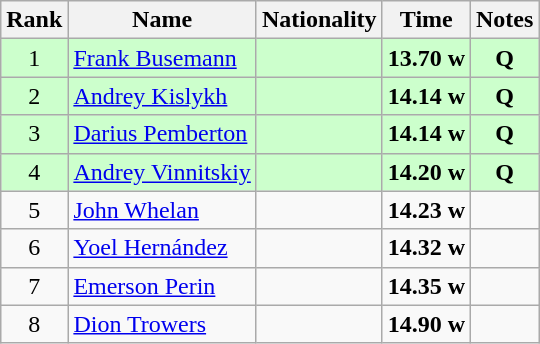<table class="wikitable sortable" style="text-align:center">
<tr>
<th>Rank</th>
<th>Name</th>
<th>Nationality</th>
<th>Time</th>
<th>Notes</th>
</tr>
<tr bgcolor=ccffcc>
<td>1</td>
<td align=left><a href='#'>Frank Busemann</a></td>
<td align=left></td>
<td><strong>13.70</strong> <strong>w</strong></td>
<td><strong>Q</strong></td>
</tr>
<tr bgcolor=ccffcc>
<td>2</td>
<td align=left><a href='#'>Andrey Kislykh</a></td>
<td align=left></td>
<td><strong>14.14</strong> <strong>w</strong></td>
<td><strong>Q</strong></td>
</tr>
<tr bgcolor=ccffcc>
<td>3</td>
<td align=left><a href='#'>Darius Pemberton</a></td>
<td align=left></td>
<td><strong>14.14</strong> <strong>w</strong></td>
<td><strong>Q</strong></td>
</tr>
<tr bgcolor=ccffcc>
<td>4</td>
<td align=left><a href='#'>Andrey Vinnitskiy</a></td>
<td align=left></td>
<td><strong>14.20</strong> <strong>w</strong></td>
<td><strong>Q</strong></td>
</tr>
<tr>
<td>5</td>
<td align=left><a href='#'>John Whelan</a></td>
<td align=left></td>
<td><strong>14.23</strong> <strong>w</strong></td>
<td></td>
</tr>
<tr>
<td>6</td>
<td align=left><a href='#'>Yoel Hernández</a></td>
<td align=left></td>
<td><strong>14.32</strong> <strong>w</strong></td>
<td></td>
</tr>
<tr>
<td>7</td>
<td align=left><a href='#'>Emerson Perin</a></td>
<td align=left></td>
<td><strong>14.35</strong> <strong>w</strong></td>
<td></td>
</tr>
<tr>
<td>8</td>
<td align=left><a href='#'>Dion Trowers</a></td>
<td align=left></td>
<td><strong>14.90</strong> <strong>w</strong></td>
<td></td>
</tr>
</table>
